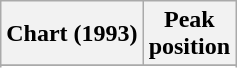<table class="wikitable sortable plainrowheaders" style="text-align:center">
<tr>
<th scope="col">Chart (1993)</th>
<th scope="col">Peak<br>position</th>
</tr>
<tr>
</tr>
<tr>
</tr>
</table>
